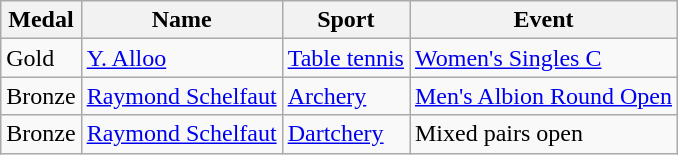<table class="wikitable sortable">
<tr>
<th>Medal</th>
<th>Name</th>
<th>Sport</th>
<th>Event</th>
</tr>
<tr>
<td> Gold</td>
<td><a href='#'>Y. Alloo</a></td>
<td><a href='#'>Table tennis</a></td>
<td><a href='#'>Women's Singles C</a></td>
</tr>
<tr>
<td> Bronze</td>
<td><a href='#'>Raymond Schelfaut</a></td>
<td><a href='#'>Archery</a></td>
<td><a href='#'>Men's Albion Round Open</a></td>
</tr>
<tr>
<td> Bronze</td>
<td><a href='#'>Raymond Schelfaut</a></td>
<td><a href='#'>Dartchery</a></td>
<td>Mixed pairs open</td>
</tr>
</table>
